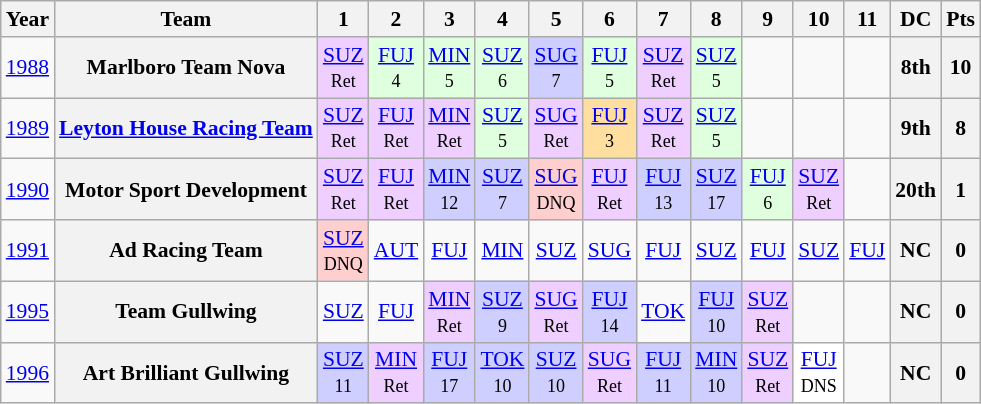<table class="wikitable" style="text-align:center; font-size:90%">
<tr>
<th>Year</th>
<th>Team</th>
<th>1</th>
<th>2</th>
<th>3</th>
<th>4</th>
<th>5</th>
<th>6</th>
<th>7</th>
<th>8</th>
<th>9</th>
<th>10</th>
<th>11</th>
<th>DC</th>
<th>Pts</th>
</tr>
<tr>
<td><a href='#'>1988</a></td>
<th>Marlboro Team Nova</th>
<td style="background:#EFCFFF;"><a href='#'>SUZ</a><br><small>Ret</small></td>
<td style="background:#DFFFDF;"><a href='#'>FUJ</a><br><small>4</small></td>
<td style="background:#DFFFDF;"><a href='#'>MIN</a><br><small>5</small></td>
<td style="background:#DFFFDF;"><a href='#'>SUZ</a><br><small>6</small></td>
<td style="background:#CFCFFF;"><a href='#'>SUG</a><br><small>7</small></td>
<td style="background:#DFFFDF;"><a href='#'>FUJ</a><br><small>5</small></td>
<td style="background:#EFCFFF;"><a href='#'>SUZ</a><br><small>Ret</small></td>
<td style="background:#DFFFDF;"><a href='#'>SUZ</a><br><small>5</small></td>
<td></td>
<td></td>
<td></td>
<th>8th</th>
<th>10</th>
</tr>
<tr>
<td><a href='#'>1989</a></td>
<th><a href='#'>Leyton House Racing Team</a></th>
<td style="background:#EFCFFF;"><a href='#'>SUZ</a><br><small>Ret</small></td>
<td style="background:#EFCFFF;"><a href='#'>FUJ</a><br><small>Ret</small></td>
<td style="background:#EFCFFF;"><a href='#'>MIN</a><br><small>Ret</small></td>
<td style="background:#DFFFDF;"><a href='#'>SUZ</a><br><small>5</small></td>
<td style="background:#EFCFFF;"><a href='#'>SUG</a><br><small>Ret</small></td>
<td style="background:#FFDF9F;"><a href='#'>FUJ</a><br><small>3</small></td>
<td style="background:#EFCFFF;"><a href='#'>SUZ</a><br><small>Ret</small></td>
<td style="background:#DFFFDF;"><a href='#'>SUZ</a><br><small>5</small></td>
<td></td>
<td></td>
<td></td>
<th>9th</th>
<th>8</th>
</tr>
<tr>
<td><a href='#'>1990</a></td>
<th>Motor Sport Development</th>
<td style="background:#EFCFFF;"><a href='#'>SUZ</a><br><small>Ret</small></td>
<td style="background:#EFCFFF;"><a href='#'>FUJ</a><br><small>Ret</small></td>
<td style="background:#CFCFFF;"><a href='#'>MIN</a><br><small>12</small></td>
<td style="background:#CFCFFF;"><a href='#'>SUZ</a><br><small>7</small></td>
<td style="background:#FFCFCF;"><a href='#'>SUG</a><br><small>DNQ</small></td>
<td style="background:#EFCFFF;"><a href='#'>FUJ</a><br><small>Ret</small></td>
<td style="background:#CFCFFF;"><a href='#'>FUJ</a><br><small>13</small></td>
<td style="background:#CFCFFF;"><a href='#'>SUZ</a><br><small>17</small></td>
<td style="background:#DFFFDF;"><a href='#'>FUJ</a><br><small>6</small></td>
<td style="background:#EFCFFF;"><a href='#'>SUZ</a><br><small>Ret</small></td>
<td></td>
<th>20th</th>
<th>1</th>
</tr>
<tr>
<td><a href='#'>1991</a></td>
<th>Ad Racing Team</th>
<td style="background:#FFCFCF;"><a href='#'>SUZ</a><br><small>DNQ</small></td>
<td><a href='#'>AUT</a></td>
<td><a href='#'>FUJ</a></td>
<td><a href='#'>MIN</a></td>
<td><a href='#'>SUZ</a></td>
<td><a href='#'>SUG</a></td>
<td><a href='#'>FUJ</a></td>
<td><a href='#'>SUZ</a></td>
<td><a href='#'>FUJ</a></td>
<td><a href='#'>SUZ</a></td>
<td><a href='#'>FUJ</a></td>
<th>NC</th>
<th>0</th>
</tr>
<tr>
<td><a href='#'>1995</a></td>
<th>Team Gullwing</th>
<td><a href='#'>SUZ</a></td>
<td><a href='#'>FUJ</a></td>
<td style="background:#EFCFFF;"><a href='#'>MIN</a><br><small>Ret</small></td>
<td style="background:#CFCFFF;"><a href='#'>SUZ</a><br><small>9</small></td>
<td style="background:#EFCFFF;"><a href='#'>SUG</a><br><small>Ret</small></td>
<td style="background:#CFCFFF;"><a href='#'>FUJ</a><br><small>14</small></td>
<td><a href='#'>TOK</a></td>
<td style="background:#CFCFFF;"><a href='#'>FUJ</a><br><small>10</small></td>
<td style="background:#EFCFFF;"><a href='#'>SUZ</a><br><small>Ret</small></td>
<td></td>
<td></td>
<th>NC</th>
<th>0</th>
</tr>
<tr>
<td><a href='#'>1996</a></td>
<th>Art Brilliant Gullwing</th>
<td style="background:#CFCFFF;"><a href='#'>SUZ</a><br><small>11</small></td>
<td style="background:#EFCFFF;"><a href='#'>MIN</a><br><small>Ret</small></td>
<td style="background:#CFCFFF;"><a href='#'>FUJ</a><br><small>17</small></td>
<td style="background:#CFCFFF;"><a href='#'>TOK</a><br><small>10</small></td>
<td style="background:#CFCFFF;"><a href='#'>SUZ</a><br><small>10</small></td>
<td style="background:#EFCFFF;"><a href='#'>SUG</a><br><small>Ret</small></td>
<td style="background:#CFCFFF;"><a href='#'>FUJ</a><br><small>11</small></td>
<td style="background:#CFCFFF;"><a href='#'>MIN</a><br><small>10</small></td>
<td style="background:#EFCFFF;"><a href='#'>SUZ</a><br><small>Ret</small></td>
<td style="background:#FFFFFF;"><a href='#'>FUJ</a><br><small>DNS</small></td>
<td></td>
<th>NC</th>
<th>0</th>
</tr>
</table>
